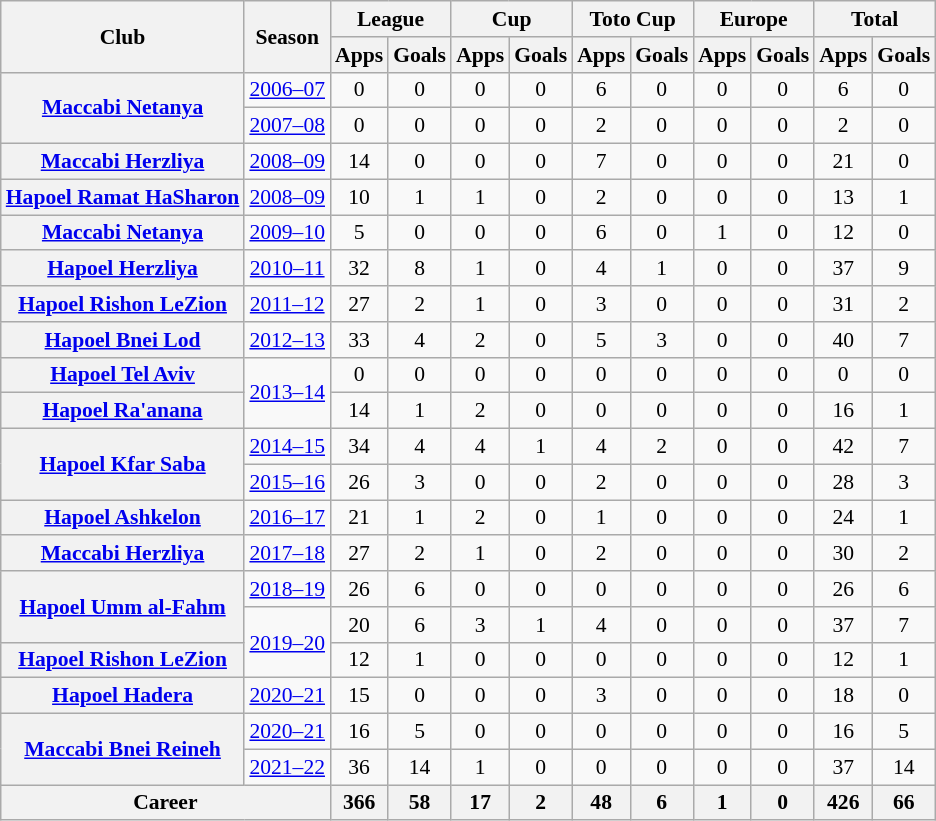<table class="wikitable" style="font-size:90%; text-align: center;">
<tr>
<th rowspan="2">Club</th>
<th rowspan="2">Season</th>
<th colspan="2">League</th>
<th colspan="2">Cup</th>
<th colspan="2">Toto Cup</th>
<th colspan="2">Europe</th>
<th colspan="2">Total</th>
</tr>
<tr>
<th>Apps</th>
<th>Goals</th>
<th>Apps</th>
<th>Goals</th>
<th>Apps</th>
<th>Goals</th>
<th>Apps</th>
<th>Goals</th>
<th>Apps</th>
<th>Goals</th>
</tr>
<tr |-||-||-|>
<th rowspan="2" valign="center"><a href='#'>Maccabi Netanya</a></th>
<td><a href='#'>2006–07</a></td>
<td>0</td>
<td>0</td>
<td>0</td>
<td>0</td>
<td>6</td>
<td>0</td>
<td>0</td>
<td>0</td>
<td>6</td>
<td>0</td>
</tr>
<tr>
<td><a href='#'>2007–08</a></td>
<td>0</td>
<td>0</td>
<td>0</td>
<td>0</td>
<td>2</td>
<td>0</td>
<td>0</td>
<td>0</td>
<td>2</td>
<td>0</td>
</tr>
<tr>
<th rowspan="1" valign="center"><a href='#'>Maccabi Herzliya</a></th>
<td><a href='#'>2008–09</a></td>
<td>14</td>
<td>0</td>
<td>0</td>
<td>0</td>
<td>7</td>
<td>0</td>
<td>0</td>
<td>0</td>
<td>21</td>
<td>0</td>
</tr>
<tr>
<th rowspan="1" valign="center"><a href='#'>Hapoel Ramat HaSharon</a></th>
<td><a href='#'>2008–09</a></td>
<td>10</td>
<td>1</td>
<td>1</td>
<td>0</td>
<td>2</td>
<td>0</td>
<td>0</td>
<td>0</td>
<td>13</td>
<td>1</td>
</tr>
<tr>
<th rowspan="1" valign="center"><a href='#'>Maccabi Netanya</a></th>
<td><a href='#'>2009–10</a></td>
<td>5</td>
<td>0</td>
<td>0</td>
<td>0</td>
<td>6</td>
<td>0</td>
<td>1</td>
<td>0</td>
<td>12</td>
<td>0</td>
</tr>
<tr>
<th rowspan="1" valign="center"><a href='#'>Hapoel Herzliya</a></th>
<td><a href='#'>2010–11</a></td>
<td>32</td>
<td>8</td>
<td>1</td>
<td>0</td>
<td>4</td>
<td>1</td>
<td>0</td>
<td>0</td>
<td>37</td>
<td>9</td>
</tr>
<tr>
<th rowspan="1" valign="center"><a href='#'>Hapoel Rishon LeZion</a></th>
<td><a href='#'>2011–12</a></td>
<td>27</td>
<td>2</td>
<td>1</td>
<td>0</td>
<td>3</td>
<td>0</td>
<td>0</td>
<td>0</td>
<td>31</td>
<td>2</td>
</tr>
<tr>
<th rowspan="1" valign="center"><a href='#'>Hapoel Bnei Lod</a></th>
<td><a href='#'>2012–13</a></td>
<td>33</td>
<td>4</td>
<td>2</td>
<td>0</td>
<td>5</td>
<td>3</td>
<td>0</td>
<td>0</td>
<td>40</td>
<td>7</td>
</tr>
<tr>
<th rowspan="1" valign="center"><a href='#'>Hapoel Tel Aviv</a></th>
<td rowspan="2" valign="center"><a href='#'>2013–14</a></td>
<td>0</td>
<td>0</td>
<td>0</td>
<td>0</td>
<td>0</td>
<td>0</td>
<td>0</td>
<td>0</td>
<td>0</td>
<td>0</td>
</tr>
<tr>
<th rowspan="1" valign="center"><a href='#'>Hapoel Ra'anana</a></th>
<td>14</td>
<td>1</td>
<td>2</td>
<td>0</td>
<td>0</td>
<td>0</td>
<td>0</td>
<td>0</td>
<td>16</td>
<td>1</td>
</tr>
<tr>
<th rowspan="2" valign="center"><a href='#'>Hapoel Kfar Saba</a></th>
<td rowspan="1" valign="center"><a href='#'>2014–15</a></td>
<td>34</td>
<td>4</td>
<td>4</td>
<td>1</td>
<td>4</td>
<td>2</td>
<td>0</td>
<td>0</td>
<td>42</td>
<td>7</td>
</tr>
<tr>
<td rowspan="1" valign="center"><a href='#'>2015–16</a></td>
<td>26</td>
<td>3</td>
<td>0</td>
<td>0</td>
<td>2</td>
<td>0</td>
<td>0</td>
<td>0</td>
<td>28</td>
<td>3</td>
</tr>
<tr>
<th rowspan="1" valign="center"><a href='#'>Hapoel Ashkelon</a></th>
<td rowspan="1" valign="center"><a href='#'>2016–17</a></td>
<td>21</td>
<td>1</td>
<td>2</td>
<td>0</td>
<td>1</td>
<td>0</td>
<td>0</td>
<td>0</td>
<td>24</td>
<td>1</td>
</tr>
<tr>
<th rowspan="1" valign="center"><a href='#'>Maccabi Herzliya</a></th>
<td rowspan="1" valign="center"><a href='#'>2017–18</a></td>
<td>27</td>
<td>2</td>
<td>1</td>
<td>0</td>
<td>2</td>
<td>0</td>
<td>0</td>
<td>0</td>
<td>30</td>
<td>2</td>
</tr>
<tr>
<th rowspan="2" valign="center"><a href='#'>Hapoel Umm al-Fahm</a></th>
<td rowspan="1" valign="center"><a href='#'>2018–19</a></td>
<td>26</td>
<td>6</td>
<td>0</td>
<td>0</td>
<td>0</td>
<td>0</td>
<td>0</td>
<td>0</td>
<td>26</td>
<td>6</td>
</tr>
<tr>
<td rowspan="2" valign="center"><a href='#'>2019–20</a></td>
<td>20</td>
<td>6</td>
<td>3</td>
<td>1</td>
<td>4</td>
<td>0</td>
<td>0</td>
<td>0</td>
<td>37</td>
<td>7</td>
</tr>
<tr>
<th rowspan="1" valign="center"><a href='#'>Hapoel Rishon LeZion</a></th>
<td>12</td>
<td>1</td>
<td>0</td>
<td>0</td>
<td>0</td>
<td>0</td>
<td>0</td>
<td>0</td>
<td>12</td>
<td>1</td>
</tr>
<tr>
<th rowspan="1" valign="center"><a href='#'>Hapoel Hadera</a></th>
<td rowspan="1" valign="center"><a href='#'>2020–21</a></td>
<td>15</td>
<td>0</td>
<td>0</td>
<td>0</td>
<td>3</td>
<td>0</td>
<td>0</td>
<td>0</td>
<td>18</td>
<td>0</td>
</tr>
<tr>
<th rowspan="2" valign="center"><a href='#'>Maccabi Bnei Reineh</a></th>
<td rowspan="1" valign="center"><a href='#'>2020–21</a></td>
<td>16</td>
<td>5</td>
<td>0</td>
<td>0</td>
<td>0</td>
<td>0</td>
<td>0</td>
<td>0</td>
<td>16</td>
<td>5</td>
</tr>
<tr>
<td rowspan="1" valign="center"><a href='#'>2021–22</a></td>
<td>36</td>
<td>14</td>
<td>1</td>
<td>0</td>
<td>0</td>
<td>0</td>
<td>0</td>
<td>0</td>
<td>37</td>
<td>14</td>
</tr>
<tr>
<th colspan="2" valign="center">Career</th>
<th>366</th>
<th>58</th>
<th>17</th>
<th>2</th>
<th>48</th>
<th>6</th>
<th>1</th>
<th>0</th>
<th>426</th>
<th>66</th>
</tr>
</table>
